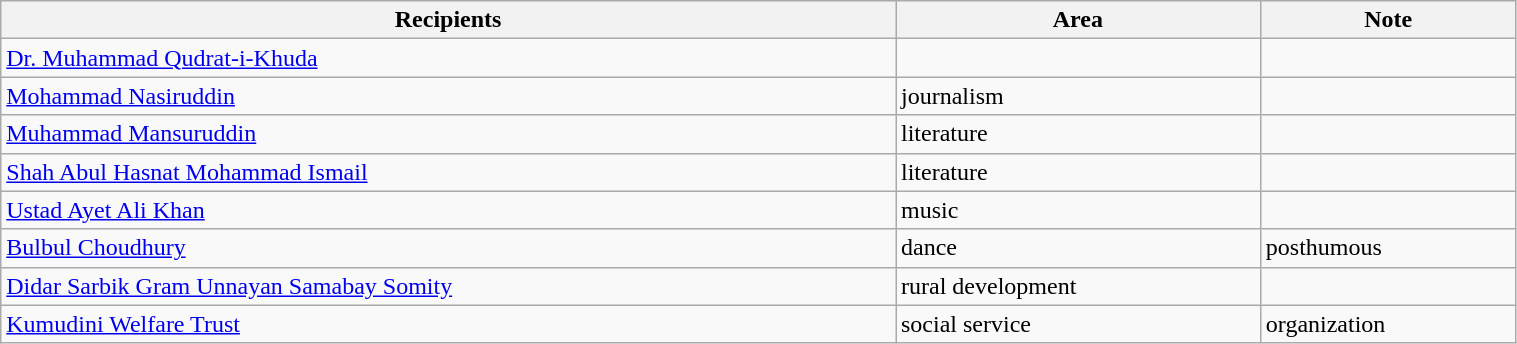<table class="wikitable" style="width:80%;">
<tr>
<th>Recipients</th>
<th>Area</th>
<th>Note</th>
</tr>
<tr>
<td><a href='#'>Dr. Muhammad Qudrat-i-Khuda</a></td>
<td></td>
<td></td>
</tr>
<tr>
<td><a href='#'>Mohammad Nasiruddin</a></td>
<td>journalism</td>
<td></td>
</tr>
<tr>
<td><a href='#'>Muhammad Mansuruddin</a></td>
<td>literature</td>
<td></td>
</tr>
<tr>
<td><a href='#'>Shah Abul Hasnat Mohammad Ismail</a></td>
<td>literature</td>
<td></td>
</tr>
<tr>
<td><a href='#'>Ustad Ayet Ali Khan</a></td>
<td>music</td>
<td></td>
</tr>
<tr>
<td><a href='#'>Bulbul Choudhury</a></td>
<td>dance</td>
<td>posthumous</td>
</tr>
<tr>
<td><a href='#'>Didar Sarbik Gram Unnayan Samabay Somity</a></td>
<td>rural development</td>
<td></td>
</tr>
<tr>
<td><a href='#'>Kumudini Welfare Trust</a></td>
<td>social service</td>
<td>organization</td>
</tr>
</table>
